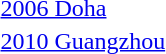<table>
<tr>
<td><a href='#'>2006 Doha</a></td>
<td></td>
<td></td>
<td></td>
</tr>
<tr>
<td rowspan=2><a href='#'>2010 Guangzhou</a></td>
<td rowspan=2></td>
<td rowspan=2></td>
<td></td>
</tr>
<tr>
<td></td>
</tr>
</table>
